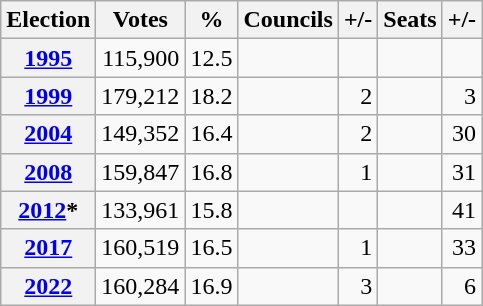<table class="wikitable" style="text-align:right;">
<tr>
<th>Election</th>
<th>Votes</th>
<th>%</th>
<th>Councils</th>
<th>+/-</th>
<th>Seats</th>
<th>+/-</th>
</tr>
<tr>
<th><a href='#'>1995</a></th>
<td>115,900</td>
<td>12.5</td>
<td></td>
<td></td>
<td></td>
<td></td>
</tr>
<tr>
<th><a href='#'>1999</a></th>
<td>179,212</td>
<td>18.2</td>
<td></td>
<td> 2</td>
<td></td>
<td> 3</td>
</tr>
<tr>
<th><a href='#'>2004</a></th>
<td>149,352</td>
<td>16.4</td>
<td></td>
<td> 2</td>
<td></td>
<td> 30</td>
</tr>
<tr>
<th><a href='#'>2008</a></th>
<td>159,847</td>
<td>16.8</td>
<td></td>
<td> 1</td>
<td></td>
<td> 31</td>
</tr>
<tr>
<th><a href='#'>2012</a>*</th>
<td>133,961</td>
<td>15.8</td>
<td></td>
<td></td>
<td></td>
<td> 41</td>
</tr>
<tr>
<th><a href='#'>2017</a></th>
<td>160,519</td>
<td>16.5</td>
<td></td>
<td> 1</td>
<td></td>
<td> 33</td>
</tr>
<tr>
<th><a href='#'>2022</a></th>
<td>160,284</td>
<td>16.9</td>
<td></td>
<td> 3</td>
<td></td>
<td> 6</td>
</tr>
</table>
